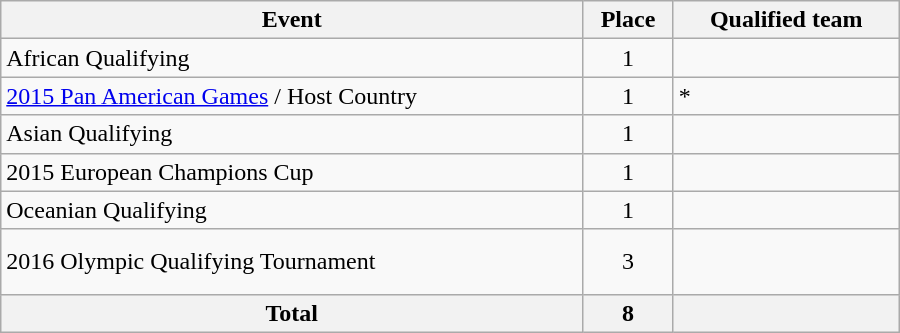<table class="wikitable" width=600>
<tr>
<th>Event</th>
<th>Place</th>
<th>Qualified team</th>
</tr>
<tr>
<td>African Qualifying</td>
<td align=center>1</td>
<td></td>
</tr>
<tr>
<td><a href='#'>2015 Pan American Games</a> / Host Country</td>
<td align=center>1</td>
<td>*</td>
</tr>
<tr>
<td>Asian Qualifying</td>
<td align=center>1</td>
<td></td>
</tr>
<tr>
<td>2015 European Champions Cup</td>
<td align=center>1</td>
<td></td>
</tr>
<tr>
<td>Oceanian Qualifying</td>
<td align=center>1</td>
<td></td>
</tr>
<tr>
<td>2016 Olympic Qualifying Tournament</td>
<td align=center>3</td>
<td><br><br></td>
</tr>
<tr>
<th>Total</th>
<th>8</th>
<th></th>
</tr>
</table>
